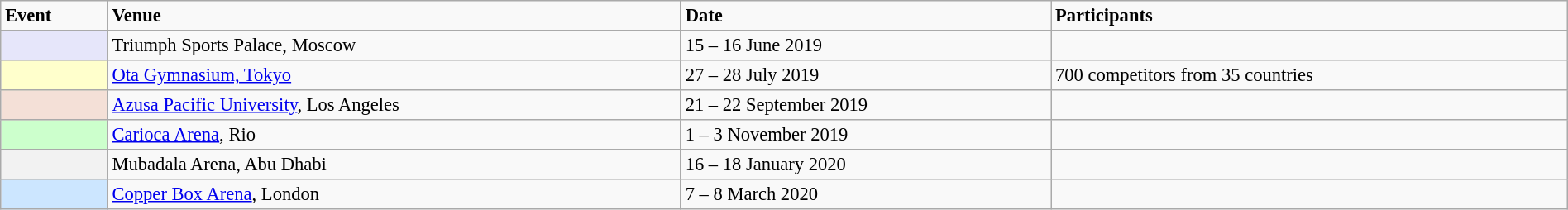<table class="wikitable" style="text-align: left; font-size: 94%; width: 100%;">
<tr>
<td><strong>Event</strong></td>
<td><strong>Venue</strong></td>
<td><strong>Date</strong></td>
<td><strong>Participants</strong></td>
</tr>
<tr>
<th scope="row" align="center" style="background: #E6E6FA;  text-align: left"></th>
<td>Triumph Sports Palace, Moscow</td>
<td>15 – 16 June 2019</td>
<td></td>
</tr>
<tr>
<th scope="row" align="center" style="background: #ffffcc;  text-align: left"></th>
<td><a href='#'>Ota Gymnasium, Tokyo</a></td>
<td>27 – 28 July 2019</td>
<td>700 competitors from 35 countries</td>
</tr>
<tr>
<th scope="row" align="center" style="background: #f4e0d7;  text-align: left"></th>
<td><a href='#'>Azusa Pacific University</a>, Los Angeles</td>
<td>21 – 22 September 2019</td>
<td></td>
</tr>
<tr>
<th scope="row" align="center" style="background: #ccffcc;  text-align: left"></th>
<td><a href='#'>Carioca Arena</a>, Rio</td>
<td>1 – 3 November 2019</td>
<td></td>
</tr>
<tr>
<th scope="row" align="center" style="background: #cde6gf;  text-align: left"></th>
<td>Mubadala Arena, Abu Dhabi</td>
<td>16 – 18 January 2020</td>
<td></td>
</tr>
<tr>
<th scope="row" align="center" style="background: #cce6ff;  text-align: left"></th>
<td><a href='#'>Copper Box Arena</a>, London</td>
<td>7 – 8 March 2020</td>
<td></td>
</tr>
</table>
